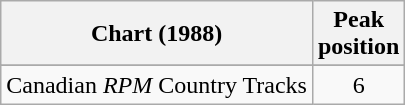<table class="wikitable sortable">
<tr>
<th align="left">Chart (1988)</th>
<th align="center">Peak<br>position</th>
</tr>
<tr>
</tr>
<tr>
<td align="left">Canadian <em>RPM</em> Country Tracks</td>
<td align="center">6</td>
</tr>
</table>
